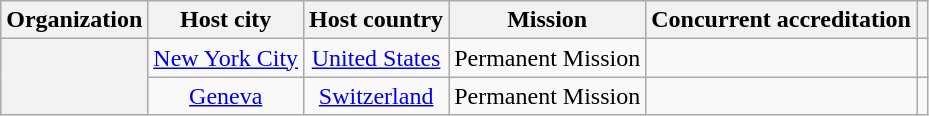<table class="wikitable plainrowheaders" style="text-align:center;">
<tr>
<th scope="col">Organization</th>
<th scope="col">Host city</th>
<th scope="col">Host country</th>
<th scope="col">Mission</th>
<th scope="col">Concurrent accreditation</th>
<th scope="col"></th>
</tr>
<tr>
<th scope="row" rowspan="2"></th>
<td><a href='#'>New York City</a></td>
<td><a href='#'>United States</a></td>
<td>Permanent Mission</td>
<td></td>
<td></td>
</tr>
<tr>
<td><a href='#'>Geneva</a></td>
<td><a href='#'>Switzerland</a></td>
<td>Permanent Mission</td>
<td></td>
<td></td>
</tr>
</table>
